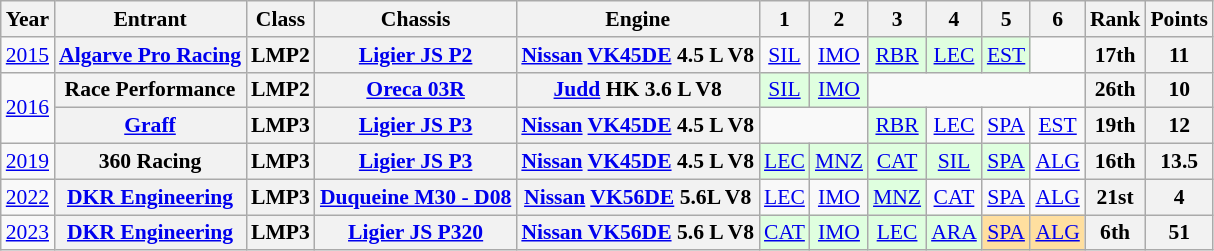<table class="wikitable" style="text-align:center; font-size:90%">
<tr>
<th>Year</th>
<th>Entrant</th>
<th>Class</th>
<th>Chassis</th>
<th>Engine</th>
<th>1</th>
<th>2</th>
<th>3</th>
<th>4</th>
<th>5</th>
<th>6</th>
<th>Rank</th>
<th>Points</th>
</tr>
<tr>
<td><a href='#'>2015</a></td>
<th><a href='#'>Algarve Pro Racing</a></th>
<th>LMP2</th>
<th><a href='#'>Ligier JS P2</a></th>
<th><a href='#'>Nissan</a> <a href='#'>VK45DE</a> 4.5 L V8</th>
<td><a href='#'>SIL</a></td>
<td><a href='#'>IMO</a></td>
<td style="background:#DFFFDF;"><a href='#'>RBR</a><br></td>
<td style="background:#DFFFDF;"><a href='#'>LEC</a><br></td>
<td style="background:#DFFFDF;"><a href='#'>EST</a><br></td>
<td></td>
<th>17th</th>
<th>11</th>
</tr>
<tr>
<td rowspan=2><a href='#'>2016</a></td>
<th>Race Performance</th>
<th>LMP2</th>
<th><a href='#'>Oreca 03R</a></th>
<th><a href='#'>Judd</a> HK 3.6 L V8</th>
<td style="background:#DFFFDF;"><a href='#'>SIL</a><br></td>
<td style="background:#DFFFDF;"><a href='#'>IMO</a><br></td>
<td colspan=4></td>
<th>26th</th>
<th>10</th>
</tr>
<tr>
<th><a href='#'>Graff</a></th>
<th>LMP3</th>
<th><a href='#'>Ligier JS P3</a></th>
<th><a href='#'>Nissan</a> <a href='#'>VK45DE</a> 4.5 L V8</th>
<td colspan=2></td>
<td style="background:#DFFFDF;"><a href='#'>RBR</a><br></td>
<td><a href='#'>LEC</a></td>
<td><a href='#'>SPA</a></td>
<td><a href='#'>EST</a></td>
<th>19th</th>
<th>12</th>
</tr>
<tr>
<td><a href='#'>2019</a></td>
<th>360 Racing</th>
<th>LMP3</th>
<th><a href='#'>Ligier JS P3</a></th>
<th><a href='#'>Nissan</a> <a href='#'>VK45DE</a> 4.5 L V8</th>
<td style="background:#DFFFDF;"><a href='#'>LEC</a><br></td>
<td style="background:#DFFFDF;"><a href='#'>MNZ</a><br></td>
<td style="background:#DFFFDF;"><a href='#'>CAT</a><br></td>
<td style="background:#DFFFDF;"><a href='#'>SIL</a><br></td>
<td style="background:#DFFFDF;"><a href='#'>SPA</a><br></td>
<td><a href='#'>ALG</a></td>
<th>16th</th>
<th>13.5</th>
</tr>
<tr>
<td><a href='#'>2022</a></td>
<th><a href='#'>DKR Engineering</a></th>
<th>LMP3</th>
<th><a href='#'>Duqueine M30 - D08</a></th>
<th><a href='#'>Nissan</a> <a href='#'>VK56DE</a> 5.6L V8</th>
<td><a href='#'>LEC</a></td>
<td><a href='#'>IMO</a></td>
<td style="background:#DFFFDF;"><a href='#'>MNZ</a><br></td>
<td><a href='#'>CAT</a></td>
<td><a href='#'>SPA</a></td>
<td><a href='#'>ALG</a></td>
<th>21st</th>
<th>4</th>
</tr>
<tr>
<td><a href='#'>2023</a></td>
<th><a href='#'>DKR Engineering</a></th>
<th>LMP3</th>
<th><a href='#'>Ligier JS P320</a></th>
<th><a href='#'>Nissan VK56DE</a> 5.6 L V8</th>
<td style="background:#DFFFDF;"><a href='#'>CAT</a><br></td>
<td style="background:#DFFFDF;"><a href='#'>IMO</a><br></td>
<td style="background:#DFFFDF;"><a href='#'>LEC</a><br></td>
<td style="background:#DFFFDF;"><a href='#'>ARA</a><br></td>
<td style="background:#FFDF9F;"><a href='#'>SPA</a><br></td>
<td style="background:#FFDF9F;"><a href='#'>ALG</a><br></td>
<th>6th</th>
<th>51</th>
</tr>
</table>
